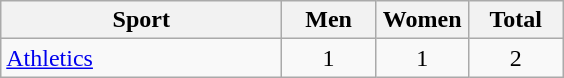<table class="wikitable sortable" style="text-align:center;">
<tr>
<th width=180>Sport</th>
<th width=55>Men</th>
<th width=55>Women</th>
<th width=55>Total</th>
</tr>
<tr>
<td align=left><a href='#'>Athletics</a></td>
<td>1</td>
<td>1</td>
<td>2</td>
</tr>
</table>
